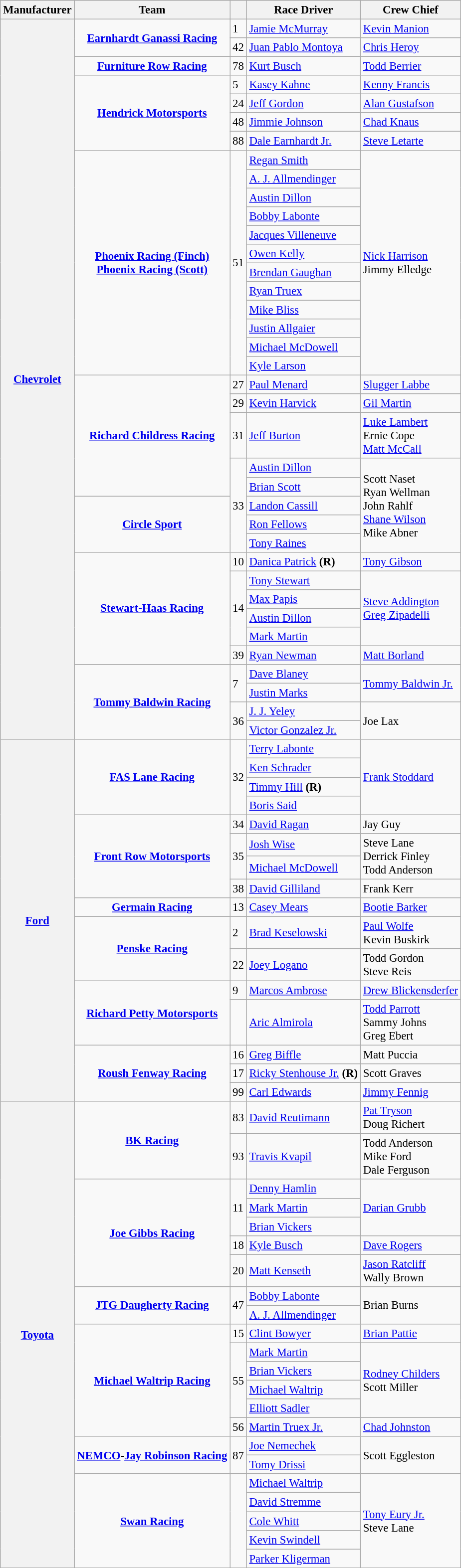<table class="wikitable" style="font-size: 95%;">
<tr>
<th>Manufacturer</th>
<th>Team</th>
<th></th>
<th>Race Driver</th>
<th>Crew Chief</th>
</tr>
<tr>
<th rowspan=37><a href='#'>Chevrolet</a></th>
<td rowspan=2 align="center"><strong><a href='#'>Earnhardt Ganassi Racing</a></strong></td>
<td>1</td>
<td><a href='#'>Jamie McMurray</a></td>
<td><a href='#'>Kevin Manion</a></td>
</tr>
<tr>
<td>42</td>
<td><a href='#'>Juan Pablo Montoya</a></td>
<td><a href='#'>Chris Heroy</a></td>
</tr>
<tr>
<td align="center"><strong><a href='#'>Furniture Row Racing</a></strong></td>
<td>78</td>
<td><a href='#'>Kurt Busch</a></td>
<td><a href='#'>Todd Berrier</a></td>
</tr>
<tr>
<td rowspan=4 align="center"><strong><a href='#'>Hendrick Motorsports</a></strong></td>
<td>5</td>
<td><a href='#'>Kasey Kahne</a></td>
<td><a href='#'>Kenny Francis</a></td>
</tr>
<tr>
<td>24</td>
<td><a href='#'>Jeff Gordon</a></td>
<td><a href='#'>Alan Gustafson</a></td>
</tr>
<tr>
<td>48</td>
<td><a href='#'>Jimmie Johnson</a></td>
<td><a href='#'>Chad Knaus</a></td>
</tr>
<tr>
<td>88</td>
<td><a href='#'>Dale Earnhardt Jr.</a></td>
<td><a href='#'>Steve Letarte</a></td>
</tr>
<tr>
<td rowspan=12 align="center"><strong><a href='#'>Phoenix Racing (Finch)</a></strong> <small></small> <br> <strong><a href='#'>Phoenix Racing (Scott)</a></strong> <small></small></td>
<td rowspan=12>51</td>
<td><a href='#'>Regan Smith</a> <small></small></td>
<td rowspan=12><a href='#'>Nick Harrison</a> <small></small><br>Jimmy Elledge <small></small></td>
</tr>
<tr>
<td><a href='#'>A. J. Allmendinger</a> <small></small></td>
</tr>
<tr>
<td><a href='#'>Austin Dillon</a> <small></small></td>
</tr>
<tr>
<td><a href='#'>Bobby Labonte</a> <small></small></td>
</tr>
<tr>
<td><a href='#'>Jacques Villeneuve</a> <small></small></td>
</tr>
<tr>
<td><a href='#'>Owen Kelly</a> <small></small></td>
</tr>
<tr>
<td><a href='#'>Brendan Gaughan</a> <small></small></td>
</tr>
<tr>
<td><a href='#'>Ryan Truex</a> <small></small></td>
</tr>
<tr>
<td><a href='#'>Mike Bliss</a> <small></small></td>
</tr>
<tr>
<td><a href='#'>Justin Allgaier</a> <small></small></td>
</tr>
<tr>
<td><a href='#'>Michael McDowell</a> <small></small></td>
</tr>
<tr>
<td><a href='#'>Kyle Larson</a> <small></small></td>
</tr>
<tr>
<td rowspan=5 align="center"><strong><a href='#'>Richard Childress Racing</a></strong></td>
<td>27</td>
<td><a href='#'>Paul Menard</a></td>
<td><a href='#'>Slugger Labbe</a></td>
</tr>
<tr>
<td>29</td>
<td><a href='#'>Kevin Harvick</a></td>
<td><a href='#'>Gil Martin</a></td>
</tr>
<tr>
<td>31</td>
<td><a href='#'>Jeff Burton</a></td>
<td><a href='#'>Luke Lambert</a> <small></small><br>Ernie Cope <small></small><br><a href='#'>Matt McCall</a> <small></small></td>
</tr>
<tr>
<td rowspan=5>33</td>
<td><a href='#'>Austin Dillon</a> <small></small></td>
<td rowspan=5>Scott Naset <small></small><br>Ryan Wellman <small></small><br>John Rahlf <small></small><br><a href='#'>Shane Wilson</a> <small></small><br>Mike Abner <small></small></td>
</tr>
<tr>
<td><a href='#'>Brian Scott</a> <small></small></td>
</tr>
<tr>
<td rowspan=3 align="center"><strong><a href='#'>Circle Sport</a></strong></td>
<td><a href='#'>Landon Cassill</a> <small></small></td>
</tr>
<tr>
<td><a href='#'>Ron Fellows</a> <small></small></td>
</tr>
<tr>
<td><a href='#'>Tony Raines</a> <small></small></td>
</tr>
<tr>
<td rowspan=6 align="center"><strong><a href='#'>Stewart-Haas Racing</a></strong></td>
<td>10</td>
<td><a href='#'>Danica Patrick</a> <strong>(R)</strong></td>
<td><a href='#'>Tony Gibson</a></td>
</tr>
<tr>
<td rowspan=4>14</td>
<td><a href='#'>Tony Stewart</a> <small></small></td>
<td rowspan=4><a href='#'>Steve Addington</a> <small> </small><br><a href='#'>Greg Zipadelli</a> <small></small></td>
</tr>
<tr>
<td><a href='#'>Max Papis</a> <small></small></td>
</tr>
<tr>
<td><a href='#'>Austin Dillon</a> <small></small></td>
</tr>
<tr>
<td><a href='#'>Mark Martin</a> <small></small></td>
</tr>
<tr>
<td>39</td>
<td><a href='#'>Ryan Newman</a></td>
<td><a href='#'>Matt Borland</a></td>
</tr>
<tr>
<td rowspan=4 align="center"><strong><a href='#'>Tommy Baldwin Racing</a></strong></td>
<td rowspan=2>7</td>
<td><a href='#'>Dave Blaney</a> <small></small></td>
<td rowspan=2><a href='#'>Tommy Baldwin Jr.</a></td>
</tr>
<tr>
<td><a href='#'>Justin Marks</a> <small></small></td>
</tr>
<tr>
<td rowspan=2>36</td>
<td><a href='#'>J. J. Yeley</a> <small></small></td>
<td rowspan=2>Joe Lax</td>
</tr>
<tr>
<td><a href='#'>Victor Gonzalez Jr.</a> <small></small></td>
</tr>
<tr>
<th rowspan=16><a href='#'>Ford</a></th>
<td rowspan=4 align="center"><strong><a href='#'>FAS Lane Racing</a></strong></td>
<td rowspan=4>32</td>
<td><a href='#'>Terry Labonte</a> <small></small></td>
<td rowspan=4><a href='#'>Frank Stoddard</a></td>
</tr>
<tr>
<td><a href='#'>Ken Schrader</a> <small></small></td>
</tr>
<tr>
<td><a href='#'>Timmy Hill</a> <strong>(R)</strong> <small></small></td>
</tr>
<tr>
<td><a href='#'>Boris Said</a> <small></small></td>
</tr>
<tr>
<td rowspan=4 align="center"><strong><a href='#'>Front Row Motorsports</a></strong></td>
<td>34</td>
<td><a href='#'>David Ragan</a></td>
<td>Jay Guy</td>
</tr>
<tr>
<td rowspan=2>35</td>
<td><a href='#'>Josh Wise</a> <small></small></td>
<td rowspan=2>Steve Lane <small></small><br>Derrick Finley <small></small><br>Todd Anderson <small></small></td>
</tr>
<tr>
<td><a href='#'>Michael McDowell</a> <small></small></td>
</tr>
<tr>
<td>38</td>
<td><a href='#'>David Gilliland</a></td>
<td>Frank Kerr</td>
</tr>
<tr>
<td align="center"><strong><a href='#'>Germain Racing</a></strong></td>
<td>13</td>
<td><a href='#'>Casey Mears</a></td>
<td><a href='#'>Bootie Barker</a></td>
</tr>
<tr>
<td rowspan=2 align="center"><strong><a href='#'>Penske Racing</a></strong></td>
<td>2</td>
<td><a href='#'>Brad Keselowski</a></td>
<td><a href='#'>Paul Wolfe</a> <small></small><br>Kevin Buskirk <small></small></td>
</tr>
<tr>
<td>22</td>
<td><a href='#'>Joey Logano</a></td>
<td>Todd Gordon <small></small><br>Steve Reis <small></small></td>
</tr>
<tr>
<td rowspan=2 align="center"><strong><a href='#'>Richard Petty Motorsports</a></strong></td>
<td>9</td>
<td><a href='#'>Marcos Ambrose</a></td>
<td><a href='#'>Drew Blickensderfer</a></td>
</tr>
<tr>
<td></td>
<td><a href='#'>Aric Almirola</a></td>
<td><a href='#'>Todd Parrott</a> <small></small><br>Sammy Johns <small></small><br>Greg Ebert <small> </small></td>
</tr>
<tr>
<td rowspan=3 align="center"><strong><a href='#'>Roush Fenway Racing</a></strong></td>
<td>16</td>
<td><a href='#'>Greg Biffle</a></td>
<td>Matt Puccia</td>
</tr>
<tr>
<td>17</td>
<td><a href='#'>Ricky Stenhouse Jr.</a> <strong>(R)</strong></td>
<td>Scott Graves</td>
</tr>
<tr>
<td>99</td>
<td><a href='#'>Carl Edwards</a></td>
<td><a href='#'>Jimmy Fennig</a></td>
</tr>
<tr>
<th rowspan=22><a href='#'>Toyota</a></th>
<td rowspan=2 align="center"><strong><a href='#'>BK Racing</a></strong></td>
<td>83</td>
<td><a href='#'>David Reutimann</a></td>
<td><a href='#'>Pat Tryson</a> <small></small><br>Doug Richert <small></small></td>
</tr>
<tr>
<td>93</td>
<td><a href='#'>Travis Kvapil</a></td>
<td>Todd Anderson <small></small><br>Mike Ford <small></small><br>Dale Ferguson <small></small></td>
</tr>
<tr>
<td rowspan=5 align="center"><strong><a href='#'>Joe Gibbs Racing</a></strong></td>
<td rowspan=3>11</td>
<td><a href='#'>Denny Hamlin</a> <small></small></td>
<td rowspan=3><a href='#'>Darian Grubb</a></td>
</tr>
<tr>
<td><a href='#'>Mark Martin</a> <small></small></td>
</tr>
<tr>
<td><a href='#'>Brian Vickers</a> <small></small></td>
</tr>
<tr>
<td>18</td>
<td><a href='#'>Kyle Busch</a></td>
<td><a href='#'>Dave Rogers</a></td>
</tr>
<tr>
<td>20</td>
<td><a href='#'>Matt Kenseth</a></td>
<td><a href='#'>Jason Ratcliff</a> <small></small><br>Wally Brown <small></small></td>
</tr>
<tr>
<td rowspan=2 align="center"><strong><a href='#'>JTG Daugherty Racing</a></strong></td>
<td rowspan=2>47</td>
<td><a href='#'>Bobby Labonte</a> <small></small></td>
<td rowspan=2>Brian Burns</td>
</tr>
<tr>
<td><a href='#'>A. J. Allmendinger</a> <small></small></td>
</tr>
<tr>
<td rowspan=6 align="center"><strong><a href='#'>Michael Waltrip Racing</a></strong></td>
<td>15</td>
<td><a href='#'>Clint Bowyer</a></td>
<td><a href='#'>Brian Pattie</a></td>
</tr>
<tr>
<td rowspan=4>55</td>
<td><a href='#'>Mark Martin</a> <small></small></td>
<td rowspan=4><a href='#'>Rodney Childers</a> <small></small><br>Scott Miller <small></small></td>
</tr>
<tr>
<td><a href='#'>Brian Vickers</a> <small></small></td>
</tr>
<tr>
<td><a href='#'>Michael Waltrip</a> <small></small></td>
</tr>
<tr>
<td><a href='#'>Elliott Sadler</a> <small></small></td>
</tr>
<tr>
<td>56</td>
<td><a href='#'>Martin Truex Jr.</a></td>
<td><a href='#'>Chad Johnston</a></td>
</tr>
<tr>
<td rowspan=2 align="center"><strong><a href='#'>NEMCO</a>-<a href='#'>Jay Robinson Racing</a></strong></td>
<td rowspan=2>87</td>
<td><a href='#'>Joe Nemechek</a> <small></small></td>
<td rowspan=2>Scott Eggleston</td>
</tr>
<tr>
<td><a href='#'>Tomy Drissi</a> <small></small></td>
</tr>
<tr>
<td rowspan=5 align="center"><strong><a href='#'>Swan Racing</a></strong></td>
<td rowspan="5"></td>
<td><a href='#'>Michael Waltrip</a> <small></small></td>
<td rowspan=5><a href='#'>Tony Eury Jr.</a> <small></small><br>Steve Lane <small></small></td>
</tr>
<tr>
<td><a href='#'>David Stremme</a> <small></small></td>
</tr>
<tr>
<td><a href='#'>Cole Whitt</a> <small></small></td>
</tr>
<tr>
<td><a href='#'>Kevin Swindell</a> <small></small></td>
</tr>
<tr>
<td><a href='#'>Parker Kligerman</a> <small></small></td>
</tr>
<tr>
</tr>
</table>
